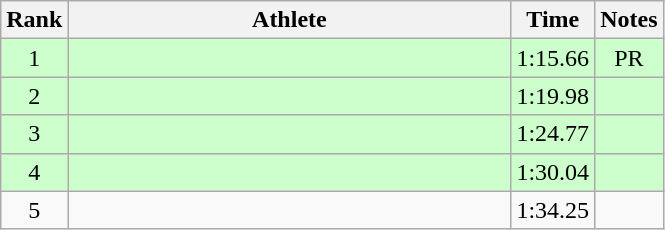<table class="wikitable" style="text-align:center">
<tr>
<th>Rank</th>
<th Style="width:18em">Athlete</th>
<th>Time</th>
<th>Notes</th>
</tr>
<tr style="background:#cfc">
<td>1</td>
<td style="text-align:left"></td>
<td>1:15.66</td>
<td>PR</td>
</tr>
<tr style="background:#cfc">
<td>2</td>
<td style="text-align:left"></td>
<td>1:19.98</td>
<td></td>
</tr>
<tr style="background:#cfc">
<td>3</td>
<td style="text-align:left"></td>
<td>1:24.77</td>
<td></td>
</tr>
<tr style="background:#cfc">
<td>4</td>
<td style="text-align:left"></td>
<td>1:30.04</td>
<td></td>
</tr>
<tr>
<td>5</td>
<td style="text-align:left"></td>
<td>1:34.25</td>
<td></td>
</tr>
</table>
